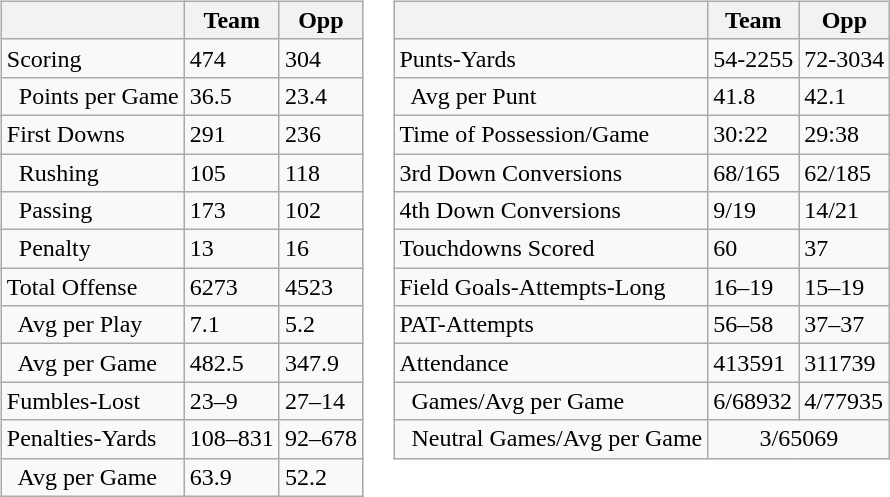<table>
<tr>
<td valign="top"><br><table class="wikitable" style="white-space:nowrap;">
<tr>
<th></th>
<th>Team</th>
<th>Opp</th>
</tr>
<tr>
<td>Scoring</td>
<td>474</td>
<td>304</td>
</tr>
<tr>
<td>  Points per Game</td>
<td>36.5</td>
<td>23.4</td>
</tr>
<tr>
<td>First Downs</td>
<td>291</td>
<td>236</td>
</tr>
<tr>
<td>  Rushing</td>
<td>105</td>
<td>118</td>
</tr>
<tr>
<td>  Passing</td>
<td>173</td>
<td>102</td>
</tr>
<tr>
<td>  Penalty</td>
<td>13</td>
<td>16</td>
</tr>
<tr>
<td>Total Offense</td>
<td>6273</td>
<td>4523</td>
</tr>
<tr>
<td>  Avg per Play</td>
<td>7.1</td>
<td>5.2</td>
</tr>
<tr>
<td>  Avg per Game</td>
<td>482.5</td>
<td>347.9</td>
</tr>
<tr>
<td>Fumbles-Lost</td>
<td>23–9</td>
<td>27–14</td>
</tr>
<tr>
<td>Penalties-Yards</td>
<td>108–831</td>
<td>92–678</td>
</tr>
<tr>
<td>  Avg per Game</td>
<td>63.9</td>
<td>52.2</td>
</tr>
</table>
</td>
<td valign="top"><br><table class="wikitable" style="white-space:nowrap;">
<tr>
<th></th>
<th>Team</th>
<th>Opp</th>
</tr>
<tr>
<td>Punts-Yards</td>
<td>54-2255</td>
<td>72-3034</td>
</tr>
<tr>
<td>  Avg per Punt</td>
<td>41.8</td>
<td>42.1</td>
</tr>
<tr>
<td>Time of Possession/Game</td>
<td>30:22</td>
<td>29:38</td>
</tr>
<tr>
<td>3rd Down Conversions</td>
<td>68/165</td>
<td>62/185</td>
</tr>
<tr>
<td>4th Down Conversions</td>
<td>9/19</td>
<td>14/21</td>
</tr>
<tr>
<td>Touchdowns Scored</td>
<td>60</td>
<td>37</td>
</tr>
<tr>
<td>Field Goals-Attempts-Long</td>
<td>16–19</td>
<td>15–19</td>
</tr>
<tr>
<td>PAT-Attempts</td>
<td>56–58</td>
<td>37–37</td>
</tr>
<tr>
<td>Attendance</td>
<td>413591</td>
<td>311739</td>
</tr>
<tr>
<td>  Games/Avg per Game</td>
<td>6/68932</td>
<td>4/77935</td>
</tr>
<tr>
<td>  Neutral Games/Avg per Game</td>
<td colspan="2" style="text-align:center;">3/65069</td>
</tr>
</table>
</td>
</tr>
</table>
